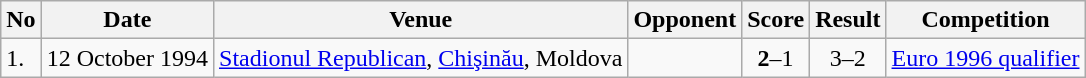<table class="wikitable" style="font-size:100%;">
<tr>
<th>No</th>
<th>Date</th>
<th>Venue</th>
<th>Opponent</th>
<th>Score</th>
<th>Result</th>
<th>Competition</th>
</tr>
<tr>
<td>1.</td>
<td>12 October 1994</td>
<td><a href='#'>Stadionul Republican</a>, <a href='#'>Chişinău</a>, Moldova</td>
<td></td>
<td align=center><strong>2</strong>–1</td>
<td align=center>3–2</td>
<td><a href='#'> Euro 1996 qualifier</a></td>
</tr>
</table>
